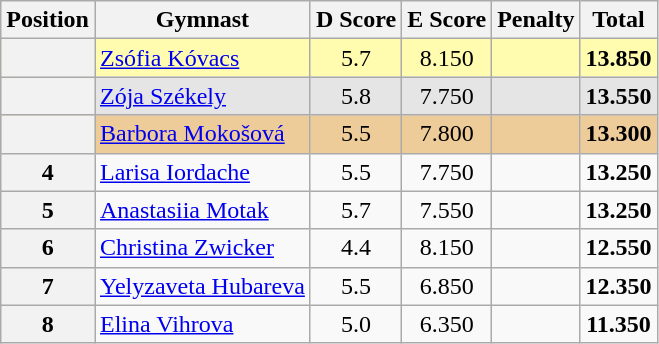<table style="text-align:center;" class="wikitable sortable">
<tr>
<th>Position</th>
<th>Gymnast</th>
<th>D Score</th>
<th>E Score</th>
<th>Penalty</th>
<th>Total</th>
</tr>
<tr style="background:#fffcaf;">
<th scope="row" style="text-align:center"></th>
<td style="text-align:left;"> <a href='#'>Zsófia Kóvacs</a></td>
<td>5.7</td>
<td>8.150</td>
<td></td>
<td><strong>13.850</strong></td>
</tr>
<tr style="background:#e5e5e5;">
<th scope="row" style="text-align:center"></th>
<td style="text-align:left;"> <a href='#'>Zója Székely</a></td>
<td>5.8</td>
<td>7.750</td>
<td></td>
<td><strong>13.550</strong></td>
</tr>
<tr style="background:#ec9;">
<th scope="row" style="text-align:center"></th>
<td style="text-align:left;"> <a href='#'>Barbora Mokošová</a></td>
<td>5.5</td>
<td>7.800</td>
<td></td>
<td><strong>13.300</strong></td>
</tr>
<tr>
<th>4</th>
<td style="text-align:left;"> <a href='#'>Larisa Iordache</a></td>
<td>5.5</td>
<td>7.750</td>
<td></td>
<td><strong>13.250</strong></td>
</tr>
<tr>
<th>5</th>
<td style="text-align:left;"> <a href='#'>Anastasiia Motak</a></td>
<td>5.7</td>
<td>7.550</td>
<td></td>
<td><strong>13.250</strong></td>
</tr>
<tr>
<th>6</th>
<td style="text-align:left;"> <a href='#'>Christina Zwicker</a></td>
<td>4.4</td>
<td>8.150</td>
<td></td>
<td><strong>12.550</strong></td>
</tr>
<tr>
<th>7</th>
<td style="text-align:left;"> <a href='#'>Yelyzaveta Hubareva</a></td>
<td>5.5</td>
<td>6.850</td>
<td></td>
<td><strong>12.350</strong></td>
</tr>
<tr>
<th>8</th>
<td style="text-align:left;"> <a href='#'>Elina Vihrova</a></td>
<td>5.0</td>
<td>6.350</td>
<td></td>
<td><strong>11.350</strong></td>
</tr>
</table>
